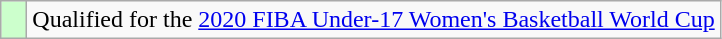<table class="wikitable">
<tr>
<td width=10px bgcolor="#ccffcc"></td>
<td>Qualified for the <a href='#'>2020 FIBA Under-17 Women's Basketball World Cup</a></td>
</tr>
</table>
